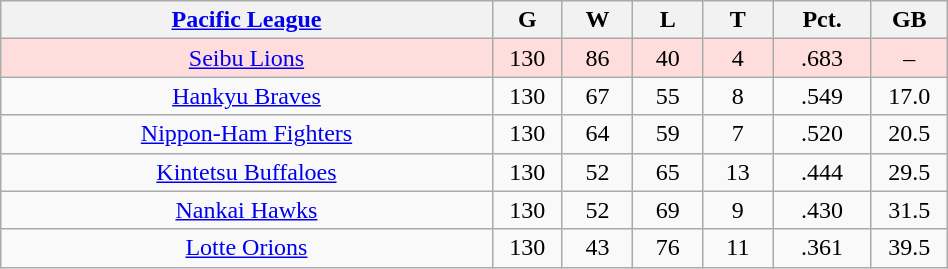<table class="wikitable"  style="width:50%; text-align:center;">
<tr>
<th style="width:35%;"><a href='#'>Pacific League</a></th>
<th style="width:5%;">G</th>
<th style="width:5%;">W</th>
<th style="width:5%;">L</th>
<th style="width:5%;">T</th>
<th style="width:7%;">Pct.</th>
<th style="width:5%;">GB</th>
</tr>
<tr style="background:#fdd;">
<td><a href='#'>Seibu Lions</a></td>
<td>130</td>
<td>86</td>
<td>40</td>
<td>4</td>
<td>.683</td>
<td>–</td>
</tr>
<tr align=center>
<td><a href='#'>Hankyu Braves</a></td>
<td>130</td>
<td>67</td>
<td>55</td>
<td>8</td>
<td>.549</td>
<td>17.0</td>
</tr>
<tr align=center>
<td><a href='#'>Nippon-Ham Fighters</a></td>
<td>130</td>
<td>64</td>
<td>59</td>
<td>7</td>
<td>.520</td>
<td>20.5</td>
</tr>
<tr align=center>
<td><a href='#'>Kintetsu Buffaloes</a></td>
<td>130</td>
<td>52</td>
<td>65</td>
<td>13</td>
<td>.444</td>
<td>29.5</td>
</tr>
<tr align=center>
<td><a href='#'>Nankai Hawks</a></td>
<td>130</td>
<td>52</td>
<td>69</td>
<td>9</td>
<td>.430</td>
<td>31.5</td>
</tr>
<tr align=center>
<td><a href='#'>Lotte Orions</a></td>
<td>130</td>
<td>43</td>
<td>76</td>
<td>11</td>
<td>.361</td>
<td>39.5</td>
</tr>
</table>
